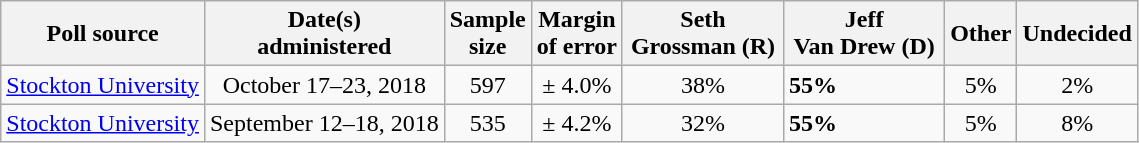<table class="wikitable">
<tr>
<th>Poll source</th>
<th>Date(s)<br>administered</th>
<th>Sample<br>size</th>
<th>Margin<br>of error</th>
<th style="width:100px;">Seth<br>Grossman (R)</th>
<th style="width:100px;">Jeff<br> Van Drew (D)</th>
<th>Other</th>
<th>Undecided</th>
</tr>
<tr>
<td><a href='#'>Stockton University</a></td>
<td align=center>October 17–23, 2018</td>
<td align=center>597</td>
<td align=center>± 4.0%</td>
<td align=center>38%</td>
<td><strong>55%</strong></td>
<td align=center>5%</td>
<td align=center>2%</td>
</tr>
<tr>
<td><a href='#'>Stockton University</a></td>
<td align=center>September 12–18, 2018</td>
<td align=center>535</td>
<td align=center>± 4.2%</td>
<td align=center>32%</td>
<td><strong>55%</strong></td>
<td align=center>5%</td>
<td align=center>8%</td>
</tr>
</table>
